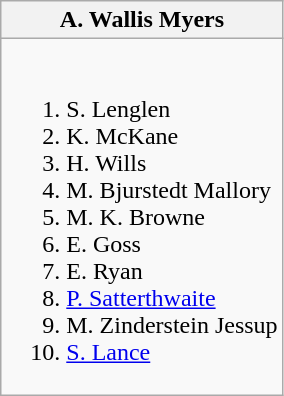<table class="wikitable">
<tr>
<th>A. Wallis Myers</th>
</tr>
<tr style="vertical-align: top;">
<td style="white-space: nowrap;"><br><ol><li> S. Lenglen</li><li> K. McKane</li><li> H. Wills</li><li> M. Bjurstedt Mallory</li><li> M. K. Browne</li><li> E. Goss</li><li> E. Ryan</li><li> <a href='#'>P. Satterthwaite</a></li><li> M. Zinderstein Jessup</li><li> <a href='#'>S. Lance</a></li></ol></td>
</tr>
</table>
